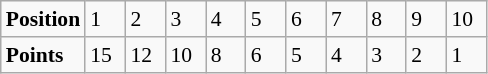<table class="wikitable" style="font-size: 90%;">
<tr>
<td><strong>Position</strong></td>
<td width=20>1</td>
<td width=20>2</td>
<td width=20>3</td>
<td width=20>4</td>
<td width=20>5</td>
<td width=20>6</td>
<td width=20>7</td>
<td width=20>8</td>
<td width=20>9</td>
<td width=20>10</td>
</tr>
<tr>
<td><strong>Points</strong></td>
<td>15</td>
<td>12</td>
<td>10</td>
<td>8</td>
<td>6</td>
<td>5</td>
<td>4</td>
<td>3</td>
<td>2</td>
<td>1</td>
</tr>
</table>
